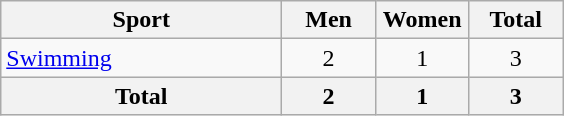<table class="wikitable sortable" style="text-align:center;">
<tr>
<th width=180>Sport</th>
<th width=55>Men</th>
<th width=55>Women</th>
<th width=55>Total</th>
</tr>
<tr>
<td align=left><a href='#'>Swimming</a></td>
<td>2</td>
<td>1</td>
<td>3</td>
</tr>
<tr>
<th>Total</th>
<th>2</th>
<th>1</th>
<th>3</th>
</tr>
</table>
